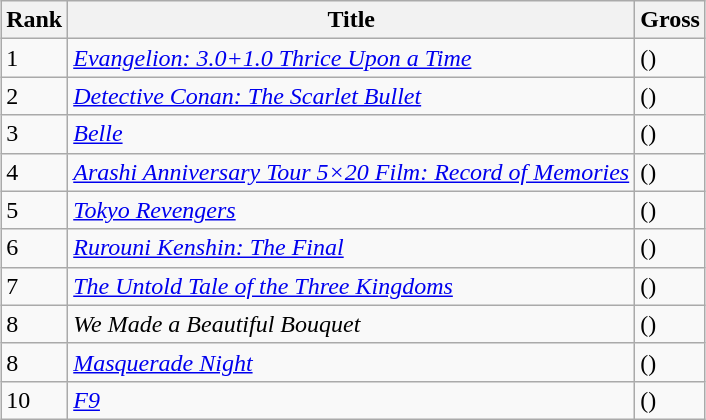<table class="wikitable sortable" style="margin:auto; margin:auto;">
<tr>
<th>Rank</th>
<th>Title</th>
<th>Gross</th>
</tr>
<tr>
<td>1</td>
<td> <em><a href='#'>Evangelion: 3.0+1.0 Thrice Upon a Time</a></em></td>
<td> ()</td>
</tr>
<tr>
<td>2</td>
<td> <em><a href='#'>Detective Conan: The Scarlet Bullet</a></em></td>
<td> ()</td>
</tr>
<tr>
<td>3</td>
<td> <em><a href='#'>Belle</a></em></td>
<td> ()</td>
</tr>
<tr>
<td>4</td>
<td> <em><a href='#'>Arashi Anniversary Tour 5×20 Film: Record of Memories</a></em></td>
<td> ()</td>
</tr>
<tr>
<td>5</td>
<td> <em><a href='#'>Tokyo Revengers</a></em></td>
<td> ()</td>
</tr>
<tr>
<td>6</td>
<td> <em><a href='#'>Rurouni Kenshin: The Final</a></em></td>
<td> ()</td>
</tr>
<tr>
<td>7</td>
<td> <em><a href='#'>The Untold Tale of the Three Kingdoms</a></em></td>
<td> ()</td>
</tr>
<tr>
<td>8</td>
<td> <em>We Made a Beautiful Bouquet</em></td>
<td> ()</td>
</tr>
<tr>
<td>8</td>
<td> <em><a href='#'>Masquerade Night</a></em></td>
<td> ()</td>
</tr>
<tr>
<td>10</td>
<td><em><a href='#'>F9</a></em></td>
<td> ()</td>
</tr>
</table>
